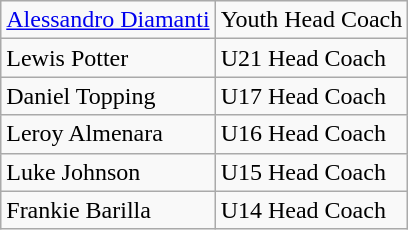<table class="wikitable sortable">
<tr>
<td><a href='#'>Alessandro Diamanti</a></td>
<td>Youth Head Coach</td>
</tr>
<tr>
<td>Lewis Potter</td>
<td>U21 Head Coach</td>
</tr>
<tr>
<td>Daniel Topping</td>
<td>U17 Head Coach</td>
</tr>
<tr>
<td>Leroy Almenara</td>
<td>U16 Head Coach</td>
</tr>
<tr>
<td>Luke Johnson</td>
<td>U15 Head Coach</td>
</tr>
<tr>
<td>Frankie Barilla</td>
<td>U14 Head Coach</td>
</tr>
</table>
